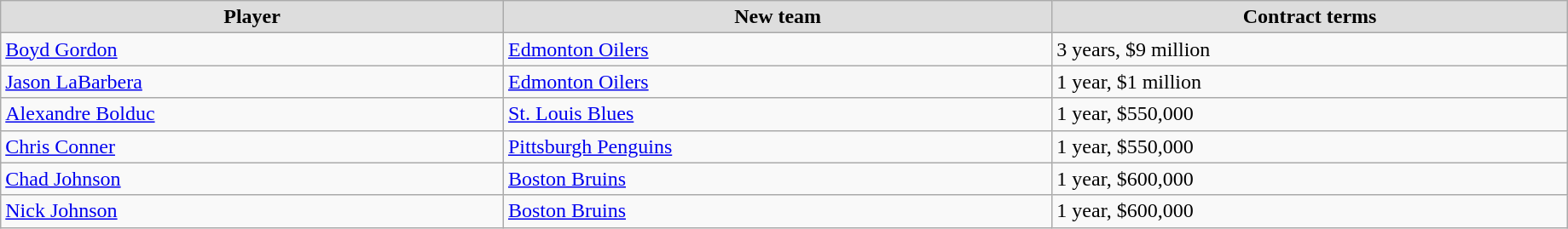<table class="wikitable" width=97%>
<tr align="center" bgcolor="#dddddd">
<td><strong>Player</strong></td>
<td><strong>New team</strong></td>
<td><strong>Contract terms</strong></td>
</tr>
<tr>
<td><a href='#'>Boyd Gordon</a></td>
<td><a href='#'>Edmonton Oilers</a></td>
<td>3 years, $9 million</td>
</tr>
<tr>
<td><a href='#'>Jason LaBarbera</a></td>
<td><a href='#'>Edmonton Oilers</a></td>
<td>1 year, $1 million</td>
</tr>
<tr>
<td><a href='#'>Alexandre Bolduc</a></td>
<td><a href='#'>St. Louis Blues</a></td>
<td>1 year, $550,000</td>
</tr>
<tr>
<td><a href='#'>Chris Conner</a></td>
<td><a href='#'>Pittsburgh Penguins</a></td>
<td>1 year, $550,000</td>
</tr>
<tr>
<td><a href='#'>Chad Johnson</a></td>
<td><a href='#'>Boston Bruins</a></td>
<td>1 year, $600,000</td>
</tr>
<tr>
<td><a href='#'>Nick Johnson</a></td>
<td><a href='#'>Boston Bruins</a></td>
<td>1 year, $600,000</td>
</tr>
</table>
